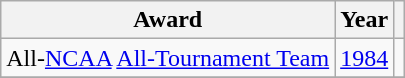<table class="wikitable">
<tr>
<th>Award</th>
<th>Year</th>
<th></th>
</tr>
<tr>
<td>All-<a href='#'>NCAA</a> <a href='#'>All-Tournament Team</a></td>
<td><a href='#'>1984</a></td>
<td></td>
</tr>
<tr>
</tr>
</table>
